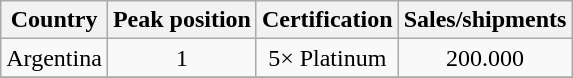<table class="wikitable">
<tr>
<th>Country</th>
<th>Peak position</th>
<th>Certification</th>
<th>Sales/shipments</th>
</tr>
<tr>
<td>Argentina</td>
<td align="center">1</td>
<td align="center">5× Platinum</td>
<td align="center">200.000</td>
</tr>
<tr>
</tr>
</table>
